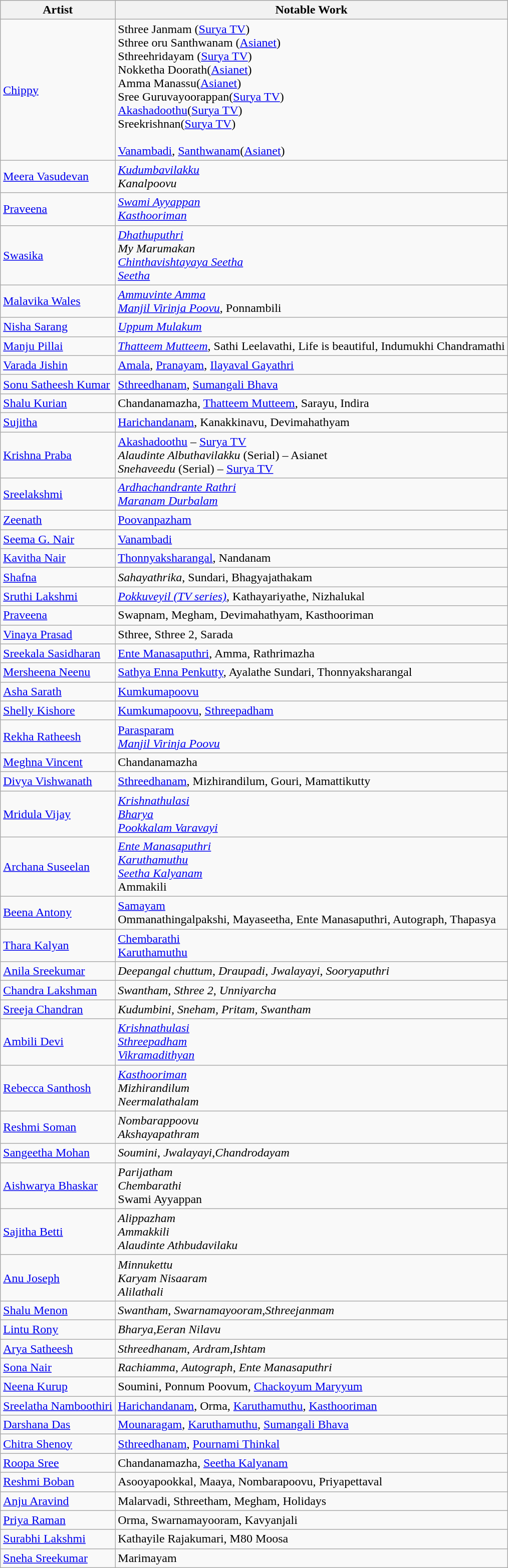<table class="wikitable">
<tr style="background:#CCCCCC; text-align:center;">
<th>Artist</th>
<th>Notable Work</th>
</tr>
<tr>
<td><a href='#'>Chippy</a></td>
<td>Sthree Janmam (<a href='#'>Surya TV</a>)<br>Sthree oru Santhwanam (<a href='#'>Asianet</a>)<br>Sthreehridayam (<a href='#'>Surya TV</a>)<br>Nokketha Doorath(<a href='#'>Asianet</a>)<br>Amma Manassu(<a href='#'>Asianet</a>)<br> Sree Guruvayoorappan(<a href='#'>Surya TV</a>)<br><a href='#'>Akashadoothu</a>(<a href='#'>Surya TV</a>)<br> Sreekrishnan(<a href='#'>Surya TV</a>)<br><br><a href='#'>Vanambadi</a>, <a href='#'>Santhwanam</a>(<a href='#'>Asianet</a>)</td>
</tr>
<tr>
<td><a href='#'>Meera Vasudevan</a></td>
<td><em><a href='#'>Kudumbavilakku</a></em><br><em>Kanalpoovu</em></td>
</tr>
<tr>
<td><a href='#'>Praveena</a></td>
<td><em><a href='#'>Swami Ayyappan</a></em><br><em><a href='#'>Kasthooriman</a></em></td>
</tr>
<tr>
<td><a href='#'>Swasika</a></td>
<td><em><a href='#'>Dhathuputhri</a></em><br> <em>My Marumakan</em><br><em><a href='#'>Chinthavishtayaya Seetha</a></em><br><em><a href='#'>Seetha</a></em></td>
</tr>
<tr>
<td><a href='#'>Malavika Wales</a></td>
<td><em><a href='#'>Ammuvinte Amma</a></em><br> <em><a href='#'>Manjil Virinja Poovu</a></em>, Ponnambili</td>
</tr>
<tr>
<td><a href='#'>Nisha Sarang</a></td>
<td><em><a href='#'>Uppum Mulakum</a></em></td>
</tr>
<tr>
<td><a href='#'>Manju Pillai</a></td>
<td><em><a href='#'>Thatteem Mutteem</a></em>, Sathi Leelavathi, Life is beautiful, Indumukhi Chandramathi</td>
</tr>
<tr>
<td><a href='#'>Varada Jishin</a></td>
<td><a href='#'>Amala</a>, <a href='#'>Pranayam</a>, <a href='#'>Ilayaval Gayathri</a></td>
</tr>
<tr>
<td><a href='#'>Sonu Satheesh Kumar</a></td>
<td><a href='#'>Sthreedhanam</a>, <a href='#'>Sumangali Bhava</a></td>
</tr>
<tr>
<td><a href='#'>Shalu Kurian</a></td>
<td>Chandanamazha, <a href='#'>Thatteem Mutteem</a>, Sarayu, Indira</td>
</tr>
<tr>
<td><a href='#'>Sujitha</a></td>
<td><a href='#'>Harichandanam</a>, Kanakkinavu, Devimahathyam</td>
</tr>
<tr>
<td><a href='#'>Krishna Praba</a></td>
<td><a href='#'>Akashadoothu</a> – <a href='#'>Surya TV</a><br><em>Alaudinte Albuthavilakku</em> (Serial) – Asianet<br><em>Snehaveedu</em> (Serial) – <a href='#'>Surya TV</a></td>
</tr>
<tr>
<td><a href='#'>Sreelakshmi</a></td>
<td><a href='#'><em>Ardhachandrante Rathri</em></a><br><a href='#'><em>Maranam Durbalam</em></a></td>
</tr>
<tr>
<td><a href='#'>Zeenath</a></td>
<td><a href='#'>Poovanpazham</a></td>
</tr>
<tr>
<td><a href='#'>Seema G. Nair</a></td>
<td><a href='#'>Vanambadi</a></td>
</tr>
<tr>
<td><a href='#'>Kavitha Nair</a></td>
<td><a href='#'>Thonnyaksharangal</a>, Nandanam</td>
</tr>
<tr>
<td><a href='#'>Shafna</a></td>
<td><em>Sahayathrika</em>, Sundari, Bhagyajathakam</td>
</tr>
<tr>
<td><a href='#'>Sruthi Lakshmi</a></td>
<td><em><a href='#'>Pokkuveyil (TV series)</a></em>, Kathayariyathe, Nizhalukal</td>
</tr>
<tr>
<td><a href='#'>Praveena</a></td>
<td>Swapnam, Megham, Devimahathyam, Kasthooriman</td>
</tr>
<tr>
<td><a href='#'>Vinaya Prasad</a></td>
<td>Sthree, Sthree 2, Sarada</td>
</tr>
<tr>
<td><a href='#'>Sreekala Sasidharan</a></td>
<td><a href='#'>Ente Manasaputhri</a>, Amma, Rathrimazha</td>
</tr>
<tr>
<td><a href='#'>Mersheena Neenu</a></td>
<td><a href='#'>Sathya Enna Penkutty</a>, Ayalathe Sundari, Thonnyaksharangal</td>
</tr>
<tr>
<td><a href='#'>Asha Sarath</a></td>
<td><a href='#'>Kumkumapoovu</a></td>
</tr>
<tr>
<td><a href='#'>Shelly Kishore</a></td>
<td><a href='#'>Kumkumapoovu</a>, <a href='#'>Sthreepadham</a></td>
</tr>
<tr>
<td><a href='#'>Rekha Ratheesh</a></td>
<td><a href='#'>Parasparam</a><br><em><a href='#'>Manjil Virinja Poovu</a></em></td>
</tr>
<tr>
<td><a href='#'>Meghna Vincent</a></td>
<td>Chandanamazha</td>
</tr>
<tr>
<td><a href='#'>Divya Vishwanath</a></td>
<td><a href='#'>Sthreedhanam</a>, Mizhirandilum, Gouri, Mamattikutty</td>
</tr>
<tr>
<td><a href='#'>Mridula Vijay</a></td>
<td><em><a href='#'>Krishnathulasi</a></em><br><em><a href='#'>Bharya</a></em><br><em><a href='#'>Pookkalam Varavayi</a></em></td>
</tr>
<tr>
<td><a href='#'>Archana Suseelan</a></td>
<td><em><a href='#'>Ente Manasaputhri</a></em><br><em><a href='#'>Karuthamuthu</a></em><br><em><a href='#'>Seetha Kalyanam</a></em><br>Ammakili</td>
</tr>
<tr>
<td><a href='#'>Beena Antony</a></td>
<td><a href='#'>Samayam</a><br>Ommanathingalpakshi, Mayaseetha, Ente Manasaputhri, Autograph, Thapasya</td>
</tr>
<tr>
<td><a href='#'>Thara Kalyan</a></td>
<td><a href='#'>Chembarathi</a><br><a href='#'>Karuthamuthu</a></td>
</tr>
<tr>
<td><a href='#'>Anila Sreekumar</a></td>
<td><em>Deepangal chuttum</em>, <em>Draupadi</em>, <em>Jwalayayi</em>, <em>Sooryaputhri</em></td>
</tr>
<tr>
<td><a href='#'>Chandra Lakshman</a></td>
<td><em>Swantham</em>, <em>Sthree 2</em>, <em>Unniyarcha</em></td>
</tr>
<tr>
<td><a href='#'>Sreeja Chandran</a></td>
<td><em>Kudumbini, Sneham, Pritam, Swantham</em></td>
</tr>
<tr>
<td><a href='#'>Ambili Devi</a></td>
<td><em><a href='#'>Krishnathulasi</a></em><br><em><a href='#'>Sthreepadham</a></em><br><em><a href='#'>Vikramadithyan</a></em></td>
</tr>
<tr>
<td><a href='#'>Rebecca Santhosh</a></td>
<td><em><a href='#'>Kasthooriman</a></em><br><em>Mizhirandilum</em><br><em>Neermalathalam</em></td>
</tr>
<tr>
<td><a href='#'>Reshmi Soman</a></td>
<td><em>Nombarappoovu</em><br><em>Akshayapathram</em></td>
</tr>
<tr>
<td><a href='#'>Sangeetha Mohan</a></td>
<td><em>Soumini</em>, <em>Jwalayayi</em>,<em>Chandrodayam</em></td>
</tr>
<tr>
<td><a href='#'>Aishwarya Bhaskar</a></td>
<td><em>Parijatham</em><br><em>Chembarathi</em><br>Swami Ayyappan</td>
</tr>
<tr>
<td><a href='#'>Sajitha Betti</a></td>
<td><em>Alippazham</em><br><em>Ammakkili</em><br><em>Alaudinte Athbudavilaku</em></td>
</tr>
<tr>
<td><a href='#'>Anu Joseph</a></td>
<td><em>Minnukettu</em><br><em>Karyam Nisaaram</em><br><em>Alilathali</em></td>
</tr>
<tr>
<td><a href='#'>Shalu Menon</a></td>
<td><em>Swantham</em>, <em>Swarnamayooram</em>,<em>Sthreejanmam</em></td>
</tr>
<tr>
<td><a href='#'>Lintu Rony</a></td>
<td><em>Bharya</em>,<em>Eeran Nilavu</em></td>
</tr>
<tr>
<td><a href='#'>Arya Satheesh</a></td>
<td><em>Sthreedhanam</em>, <em>Ardram</em>,<em>Ishtam</em></td>
</tr>
<tr>
<td><a href='#'>Sona Nair</a></td>
<td><em>Rachiamma</em>, <em>Autograph</em>, <em>Ente Manasaputhri</em></td>
</tr>
<tr>
<td><a href='#'>Neena Kurup</a></td>
<td>Soumini, Ponnum Poovum, <a href='#'>Chackoyum Maryyum</a></td>
</tr>
<tr>
<td><a href='#'>Sreelatha Namboothiri</a></td>
<td><a href='#'>Harichandanam</a>, Orma, <a href='#'>Karuthamuthu</a>, <a href='#'>Kasthooriman</a></td>
</tr>
<tr>
<td><a href='#'>Darshana Das</a></td>
<td><a href='#'>Mounaragam</a>, <a href='#'>Karuthamuthu</a>, <a href='#'>Sumangali Bhava</a></td>
</tr>
<tr>
<td><a href='#'>Chitra Shenoy</a></td>
<td><a href='#'>Sthreedhanam</a>, <a href='#'>Pournami Thinkal</a></td>
</tr>
<tr>
<td><a href='#'>Roopa Sree</a></td>
<td>Chandanamazha, <a href='#'>Seetha Kalyanam</a></td>
</tr>
<tr>
<td><a href='#'>Reshmi Boban</a></td>
<td>Asooyapookkal, Maaya, Nombarapoovu, Priyapettaval</td>
</tr>
<tr>
<td><a href='#'>Anju Aravind</a></td>
<td>Malarvadi, Sthreetham, Megham, Holidays</td>
</tr>
<tr>
<td><a href='#'>Priya Raman</a></td>
<td>Orma, Swarnamayooram, Kavyanjali</td>
</tr>
<tr>
<td><a href='#'>Surabhi Lakshmi</a></td>
<td>Kathayile Rajakumari, M80 Moosa</td>
</tr>
<tr>
<td><a href='#'>Sneha Sreekumar</a></td>
<td>Marimayam</td>
</tr>
</table>
